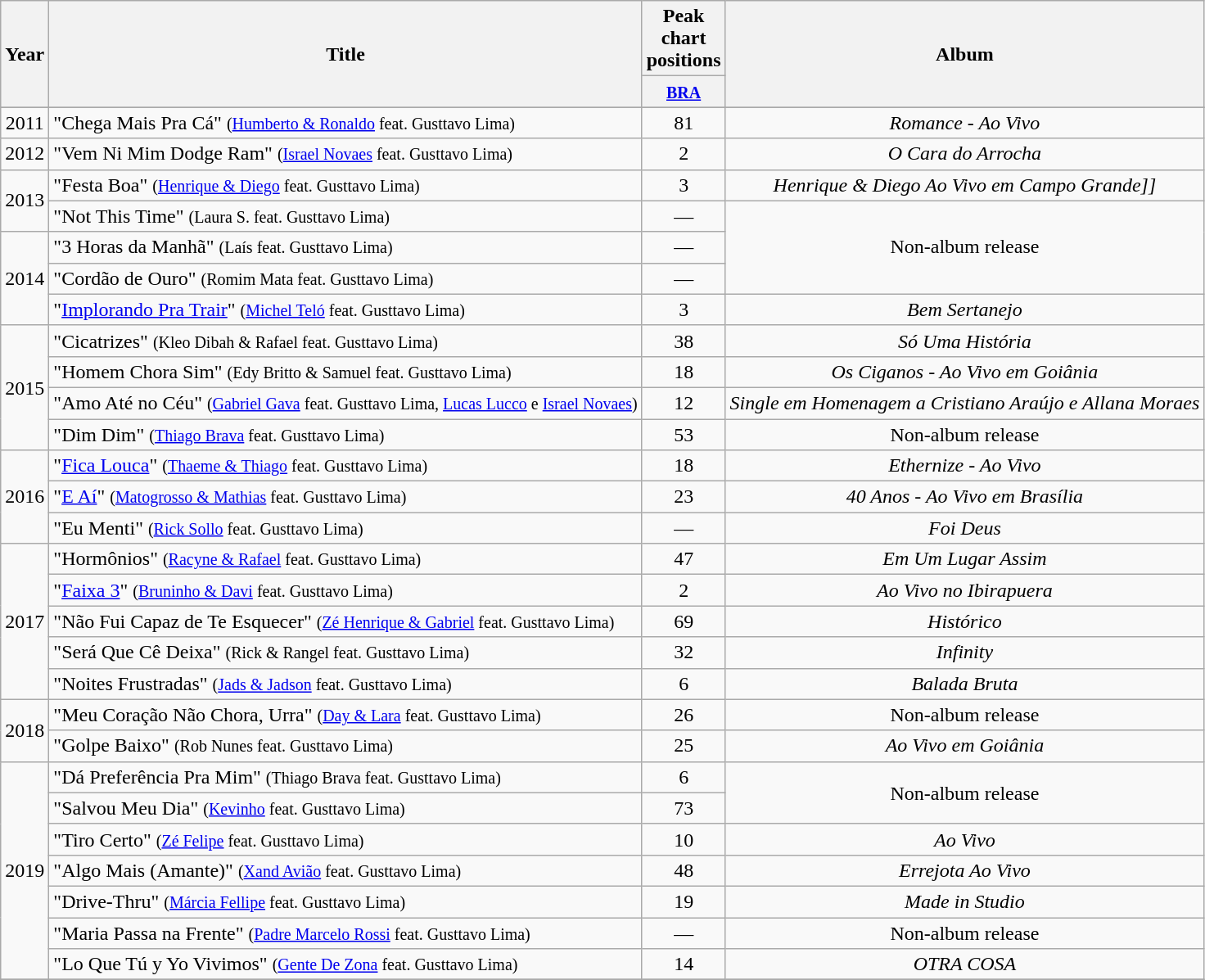<table class="wikitable">
<tr>
<th rowspan=2>Year</th>
<th rowspan="2">Title</th>
<th colspan="1">Peak chart positions</th>
<th rowspan="2">Album</th>
</tr>
<tr>
<th align="center" width="52"><small><a href='#'>BRA</a><br></small></th>
</tr>
<tr>
</tr>
<tr>
<td align="center" rowspan="1">2011</td>
<td>"Chega Mais Pra Cá" <small>(<a href='#'>Humberto & Ronaldo</a> feat. Gusttavo Lima)</small></td>
<td align="center">81</td>
<td align="center"><em>Romance - Ao Vivo</em></td>
</tr>
<tr>
<td align="center" rowspan="1">2012</td>
<td>"Vem Ni Mim Dodge Ram" <small>(<a href='#'>Israel Novaes</a> feat. Gusttavo Lima)</small></td>
<td align="center">2</td>
<td align="center"><em>O Cara do Arrocha</em></td>
</tr>
<tr>
<td align="center" rowspan="2">2013</td>
<td>"Festa Boa" <small>(<a href='#'>Henrique & Diego</a> feat. Gusttavo Lima)</small></td>
<td align="center">3</td>
<td align="center"><em>Henrique & Diego Ao Vivo em Campo Grande]]</em></td>
</tr>
<tr>
<td>"Not This Time" <small>(Laura S. feat. Gusttavo Lima)</small></td>
<td align="center">—</td>
<td align="center" rowspan="3">Non-album release</td>
</tr>
<tr>
<td rowspan="3">2014</td>
<td>"3 Horas da Manhã" <small>(Laís feat. Gusttavo Lima)</small></td>
<td align="center">—</td>
</tr>
<tr>
<td>"Cordão de Ouro" <small>(Romim Mata feat. Gusttavo Lima)</small></td>
<td align="center">—</td>
</tr>
<tr>
<td>"<a href='#'>Implorando Pra Trair</a>" <small>(<a href='#'>Michel Teló</a> feat. Gusttavo Lima)</small></td>
<td align="center">3</td>
<td align="center"><em>Bem Sertanejo</em></td>
</tr>
<tr>
<td rowspan="4">2015</td>
<td>"Cicatrizes" <small>(Kleo Dibah & Rafael feat. Gusttavo Lima)</small></td>
<td align="center">38</td>
<td align="center"><em>Só Uma História</em></td>
</tr>
<tr>
<td>"Homem Chora Sim" <small>(Edy Britto & Samuel feat. Gusttavo Lima)</small></td>
<td align="center">18</td>
<td align="center"><em>Os Ciganos - Ao Vivo em Goiânia</em></td>
</tr>
<tr>
<td>"Amo Até no Céu" <small>(<a href='#'>Gabriel Gava</a> feat. Gusttavo Lima, <a href='#'>Lucas Lucco</a> e <a href='#'>Israel Novaes</a>)</small></td>
<td align="center">12</td>
<td align="center"><em>Single em Homenagem a Cristiano Araújo e Allana Moraes</em></td>
</tr>
<tr>
<td>"Dim Dim" <small>(<a href='#'>Thiago Brava</a> feat. Gusttavo Lima)</small></td>
<td align="center">53</td>
<td align="center">Non-album release</td>
</tr>
<tr>
<td rowspan="3">2016</td>
<td>"<a href='#'>Fica Louca</a>" <small>(<a href='#'>Thaeme & Thiago</a> feat. Gusttavo Lima)</small></td>
<td align="center">18</td>
<td align="center"><em>Ethernize - Ao Vivo</em></td>
</tr>
<tr>
<td>"<a href='#'>E Aí</a>" <small>(<a href='#'>Matogrosso & Mathias</a> feat. Gusttavo Lima)</small></td>
<td align="center">23</td>
<td align="center"><em>40 Anos - Ao Vivo em Brasília</em></td>
</tr>
<tr>
<td>"Eu Menti" <small>(<a href='#'>Rick Sollo</a> feat. Gusttavo Lima)</small></td>
<td align="center">—</td>
<td align="center"><em>Foi Deus</em></td>
</tr>
<tr>
<td rowspan="5">2017</td>
<td>"Hormônios" <small>(<a href='#'>Racyne & Rafael</a> feat. Gusttavo Lima)</small></td>
<td align="center">47</td>
<td align="center"><em>Em Um Lugar Assim</em></td>
</tr>
<tr>
<td>"<a href='#'>Faixa 3</a>" <small>(<a href='#'>Bruninho & Davi</a> feat. Gusttavo Lima)</small></td>
<td align="center">2</td>
<td align="center"><em>Ao Vivo no Ibirapuera</em></td>
</tr>
<tr>
<td>"Não Fui Capaz de Te Esquecer" <small>(<a href='#'>Zé Henrique & Gabriel</a> feat. Gusttavo Lima)</small></td>
<td align="center">69</td>
<td align="center"><em>Histórico</em></td>
</tr>
<tr>
<td>"Será Que Cê Deixa" <small>(Rick & Rangel feat. Gusttavo Lima)</small></td>
<td align="center">32</td>
<td align="center"><em>Infinity</em></td>
</tr>
<tr>
<td>"Noites Frustradas" <small>(<a href='#'>Jads & Jadson</a> feat. Gusttavo Lima)</small></td>
<td align="center">6</td>
<td align="center"><em>Balada Bruta</em></td>
</tr>
<tr>
<td rowspan="2">2018</td>
<td>"Meu Coração Não Chora, Urra" <small>(<a href='#'>Day & Lara</a> feat. Gusttavo Lima)</small></td>
<td align="center">26</td>
<td align="center">Non-album release</td>
</tr>
<tr>
<td>"Golpe Baixo" <small>(Rob Nunes feat. Gusttavo Lima)</small></td>
<td align="center">25</td>
<td align="center"><em>Ao Vivo em Goiânia</em></td>
</tr>
<tr>
<td rowspan="7">2019</td>
<td>"Dá Preferência Pra Mim" <small>(Thiago Brava feat. Gusttavo Lima)</small></td>
<td align="center">6</td>
<td align="center" rowspan="2">Non-album release</td>
</tr>
<tr>
<td>"Salvou Meu Dia" <small>(<a href='#'>Kevinho</a> feat. Gusttavo Lima)</small></td>
<td align="center">73</td>
</tr>
<tr>
<td>"Tiro Certo" <small>(<a href='#'>Zé Felipe</a> feat. Gusttavo Lima)</small></td>
<td align="center">10</td>
<td align="center"><em>Ao Vivo</em></td>
</tr>
<tr>
<td>"Algo Mais (Amante)" <small>(<a href='#'>Xand Avião</a> feat. Gusttavo Lima)</small></td>
<td align="center">48</td>
<td align="center"><em>Errejota Ao Vivo</em></td>
</tr>
<tr>
<td>"Drive-Thru" <small>(<a href='#'>Márcia Fellipe</a> feat. Gusttavo Lima)</small></td>
<td align="center">19</td>
<td align="center"><em>Made in Studio</em></td>
</tr>
<tr>
<td>"Maria Passa na Frente" <small>(<a href='#'>Padre Marcelo Rossi</a> feat. Gusttavo Lima)</small></td>
<td align="center">—</td>
<td align="center" rowspan="1">Non-album release</td>
</tr>
<tr>
<td>"Lo Que Tú y Yo Vivimos" <small>(<a href='#'>Gente De Zona</a> feat. Gusttavo Lima)</small></td>
<td align="center">14</td>
<td align="center"><em>OTRA COSA</em></td>
</tr>
<tr>
</tr>
</table>
